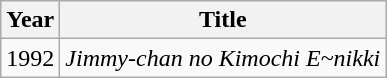<table class="wikitable">
<tr>
<th>Year</th>
<th>Title</th>
</tr>
<tr>
<td>1992</td>
<td><em>Jimmy-chan no Kimochi E~nikki</em></td>
</tr>
</table>
